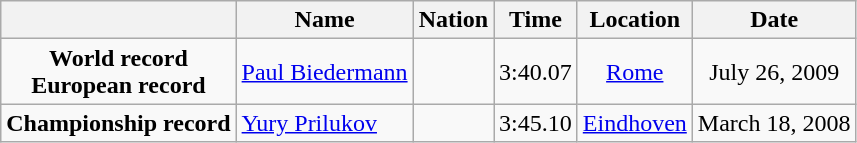<table class=wikitable style=text-align:center>
<tr>
<th></th>
<th>Name</th>
<th>Nation</th>
<th>Time</th>
<th>Location</th>
<th>Date</th>
</tr>
<tr>
<td><strong>World record</strong> <br> <strong>European record</strong></td>
<td align=left><a href='#'>Paul Biedermann</a></td>
<td align=left></td>
<td align=left>3:40.07</td>
<td><a href='#'>Rome</a></td>
<td>July 26, 2009</td>
</tr>
<tr>
<td><strong>Championship record</strong></td>
<td align=left><a href='#'>Yury Prilukov</a></td>
<td align=left></td>
<td align=left>3:45.10</td>
<td><a href='#'>Eindhoven</a></td>
<td>March 18, 2008</td>
</tr>
</table>
